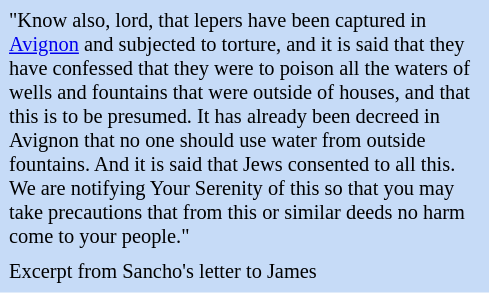<table class="toccolours" style="float: right; margin-right: 0em; margin-right: 1em; font-size: 85%; background:#c6dbf7; color:black; width:24em; max-width:40%" cellspacing="5">
<tr>
<td align="left">"Know also, lord, that lepers have been captured in <a href='#'>Avignon</a> and subjected to torture, and it is said that they have confessed that they were to poison all the waters of wells and fountains that were outside of houses, and that this is to be presumed. It has already been decreed in Avignon that no one should use water from outside fountains. And it is said that Jews consented to all this. We are notifying Your Serenity of this so that you may take precautions that from this or similar deeds no harm come to your people."</td>
</tr>
<tr>
<td align="left">Excerpt from Sancho's letter to James</td>
</tr>
</table>
